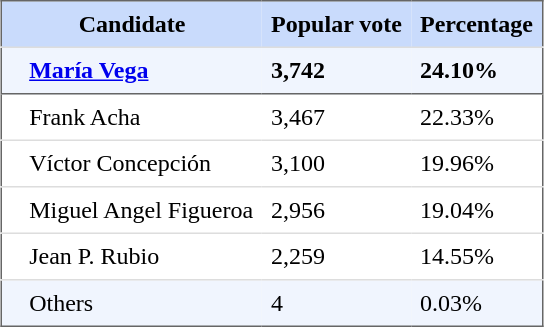<table style="border: 1px solid #666666; border-collapse: collapse" align="center" cellpadding="6">
<tr style="background-color: #C9DBFC">
<th colspan="2">Candidate</th>
<th>Popular vote</th>
<th>Percentage</th>
</tr>
<tr style="background-color: #F0F5FE">
<td style="border-top: 1px solid #DDDDDD"></td>
<td style="border-top: 1px solid #DDDDDD"><strong><a href='#'>María Vega</a></strong></td>
<td style="border-top: 1px solid #DDDDDD"><strong>3,742</strong></td>
<td style="border-top: 1px solid #DDDDDD"><strong>24.10%</strong></td>
</tr>
<tr>
<td style="border-top: 1px solid #666666"></td>
<td style="border-top: 1px solid #666666">Frank Acha</td>
<td style="border-top: 1px solid #666666">3,467</td>
<td style="border-top: 1px solid #666666">22.33%</td>
</tr>
<tr>
<td style="border-top: 1px solid #DDDDDD"></td>
<td style="border-top: 1px solid #DDDDDD">Víctor Concepción</td>
<td style="border-top: 1px solid #DDDDDD">3,100</td>
<td style="border-top: 1px solid #DDDDDD">19.96%</td>
</tr>
<tr>
<td style="border-top: 1px solid #DDDDDD"></td>
<td style="border-top: 1px solid #DDDDDD">Miguel Angel Figueroa</td>
<td style="border-top: 1px solid #DDDDDD">2,956</td>
<td style="border-top: 1px solid #DDDDDD">19.04%</td>
</tr>
<tr>
<td style="border-top: 1px solid #DDDDDD"></td>
<td style="border-top: 1px solid #DDDDDD">Jean P. Rubio</td>
<td style="border-top: 1px solid #DDDDDD">2,259</td>
<td style="border-top: 1px solid #DDDDDD">14.55%</td>
</tr>
<tr style="background-color: #F0F5FE">
<td style="border-top: 1px solid #DDDDDD"></td>
<td style="border-top: 1px solid #DDDDDD">Others</td>
<td style="border-top: 1px solid #DDDDDD">4</td>
<td style="border-top: 1px solid #DDDDDD">0.03%</td>
</tr>
</table>
